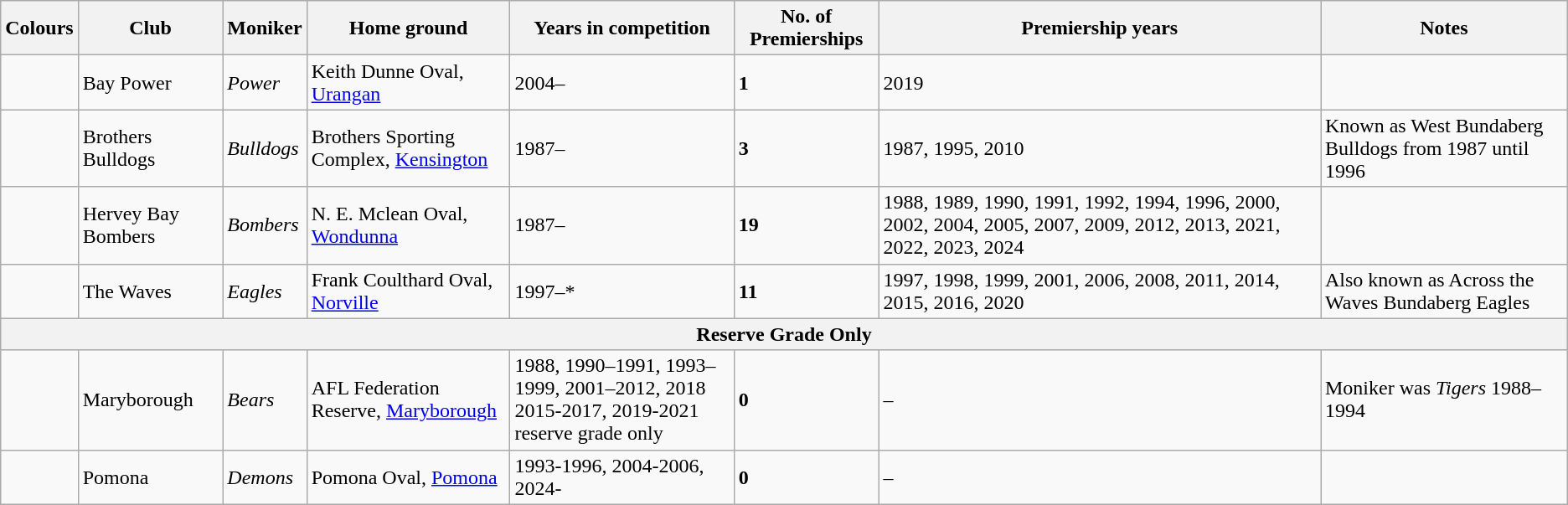<table class="wikitable sortable">
<tr>
<th>Colours</th>
<th>Club</th>
<th>Moniker</th>
<th>Home ground</th>
<th>Years in competition</th>
<th>No. of Premierships</th>
<th>Premiership years</th>
<th>Notes</th>
</tr>
<tr>
<td></td>
<td>Bay Power</td>
<td><em>Power</em></td>
<td>Keith Dunne Oval, <a href='#'>Urangan</a></td>
<td>2004–</td>
<td><strong>1</strong></td>
<td>2019</td>
<td></td>
</tr>
<tr>
<td></td>
<td>Brothers Bulldogs</td>
<td><em>Bulldogs</em></td>
<td>Brothers Sporting Complex, <a href='#'>Kensington</a></td>
<td>1987–</td>
<td><strong>3</strong></td>
<td>1987, 1995, 2010</td>
<td>Known as West Bundaberg Bulldogs from 1987 until 1996</td>
</tr>
<tr>
<td></td>
<td>Hervey Bay Bombers</td>
<td><em>Bombers</em></td>
<td>N. E. Mclean Oval, <a href='#'>Wondunna</a></td>
<td>1987–</td>
<td><strong>19</strong></td>
<td>1988, 1989, 1990, 1991, 1992, 1994, 1996, 2000, 2002, 2004, 2005, 2007, 2009, 2012, 2013, 2021, 2022, 2023, 2024</td>
<td></td>
</tr>
<tr>
<td></td>
<td>The Waves</td>
<td><em>Eagles</em></td>
<td>Frank Coulthard Oval, <a href='#'>Norville</a></td>
<td>1997–*</td>
<td><strong>11</strong></td>
<td>1997, 1998, 1999, 2001, 2006, 2008, 2011, 2014, 2015, 2016, 2020</td>
<td>Also known as Across the Waves Bundaberg Eagles</td>
</tr>
<tr>
<th colspan="8">Reserve Grade Only</th>
</tr>
<tr>
<td></td>
<td>Maryborough</td>
<td><em>Bears</em></td>
<td>AFL Federation Reserve, <a href='#'>Maryborough</a></td>
<td>1988, 1990–1991, 1993–1999, 2001–2012, 2018<br> 2015-2017, 2019-2021 reserve grade only</td>
<td><strong>0</strong></td>
<td>–</td>
<td>Moniker was <em>Tigers</em> 1988–1994</td>
</tr>
<tr>
<td></td>
<td>Pomona</td>
<td><em>Demons</em></td>
<td>Pomona Oval, <a href='#'>Pomona</a></td>
<td>1993-1996, 2004-2006, 2024-</td>
<td><strong>0</strong></td>
<td>–</td>
</tr>
</table>
